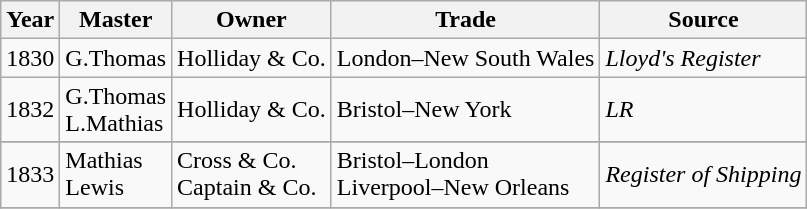<table class=" wikitable">
<tr>
<th>Year</th>
<th>Master</th>
<th>Owner</th>
<th>Trade</th>
<th>Source</th>
</tr>
<tr>
<td>1830</td>
<td>G.Thomas</td>
<td>Holliday & Co.</td>
<td>London–New South Wales</td>
<td><em>Lloyd's Register</em></td>
</tr>
<tr>
<td>1832</td>
<td>G.Thomas<br>L.Mathias</td>
<td>Holliday & Co.</td>
<td>Bristol–New York</td>
<td><em>LR</em></td>
</tr>
<tr>
</tr>
<tr>
<td>1833</td>
<td>Mathias<br>Lewis</td>
<td>Cross & Co.<br>Captain & Co.</td>
<td>Bristol–London<br>Liverpool–New Orleans</td>
<td><em>Register of Shipping</em></td>
</tr>
<tr>
</tr>
</table>
